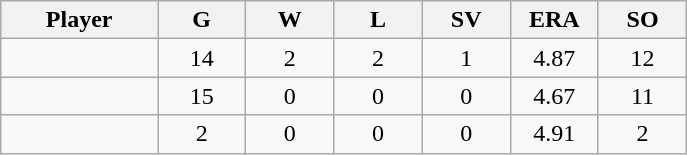<table class="wikitable sortable">
<tr>
<th bgcolor="#DDDDFF" width="16%">Player</th>
<th bgcolor="#DDDDFF" width="9%">G</th>
<th bgcolor="#DDDDFF" width="9%">W</th>
<th bgcolor="#DDDDFF" width="9%">L</th>
<th bgcolor="#DDDDFF" width="9%">SV</th>
<th bgcolor="#DDDDFF" width="9%">ERA</th>
<th bgcolor="#DDDDFF" width="9%">SO</th>
</tr>
<tr align="center">
<td></td>
<td>14</td>
<td>2</td>
<td>2</td>
<td>1</td>
<td>4.87</td>
<td>12</td>
</tr>
<tr align="center">
<td></td>
<td>15</td>
<td>0</td>
<td>0</td>
<td>0</td>
<td>4.67</td>
<td>11</td>
</tr>
<tr align="center">
<td></td>
<td>2</td>
<td>0</td>
<td>0</td>
<td>0</td>
<td>4.91</td>
<td>2</td>
</tr>
</table>
